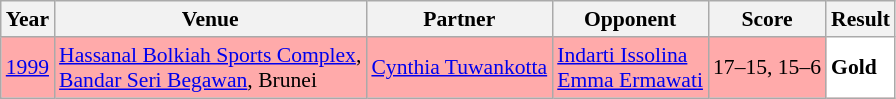<table class="sortable wikitable" style="font-size: 90%;">
<tr>
<th>Year</th>
<th>Venue</th>
<th>Partner</th>
<th>Opponent</th>
<th>Score</th>
<th>Result</th>
</tr>
<tr style="background:#FFAAAA">
<td align="center"><a href='#'>1999</a></td>
<td align="left"><a href='#'>Hassanal Bolkiah Sports Complex</a>,<br><a href='#'>Bandar Seri Begawan</a>, Brunei</td>
<td align="left"> <a href='#'>Cynthia Tuwankotta</a></td>
<td align="left"> <a href='#'>Indarti Issolina</a> <br>  <a href='#'>Emma Ermawati</a></td>
<td align="left">17–15, 15–6</td>
<td style="text-align:left; background:white"> <strong>Gold</strong></td>
</tr>
</table>
